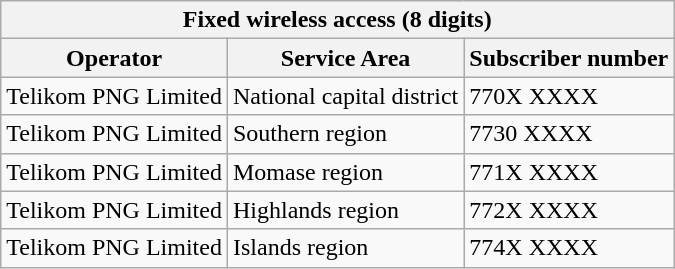<table class="wikitable" border="1">
<tr>
<th colspan="3">Fixed wireless access (8 digits)</th>
</tr>
<tr>
<th>Operator</th>
<th>Service Area</th>
<th>Subscriber number</th>
</tr>
<tr>
<td>Telikom PNG Limited</td>
<td>National capital district</td>
<td>770X XXXX</td>
</tr>
<tr>
<td>Telikom PNG Limited</td>
<td>Southern region</td>
<td>7730 XXXX</td>
</tr>
<tr>
<td>Telikom PNG Limited</td>
<td>Momase region</td>
<td>771X XXXX</td>
</tr>
<tr>
<td>Telikom PNG Limited</td>
<td>Highlands region</td>
<td>772X XXXX</td>
</tr>
<tr>
<td>Telikom PNG Limited</td>
<td>Islands region</td>
<td>774X XXXX</td>
</tr>
</table>
